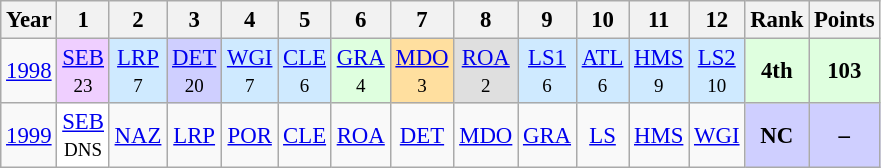<table class="wikitable" style="text-align:center; font-size:95%">
<tr>
<th>Year</th>
<th>1</th>
<th>2</th>
<th>3</th>
<th>4</th>
<th>5</th>
<th>6</th>
<th>7</th>
<th>8</th>
<th>9</th>
<th>10</th>
<th>11</th>
<th>12</th>
<th>Rank</th>
<th>Points</th>
</tr>
<tr>
<td><a href='#'>1998</a></td>
<td style="background:#EFCFFF;"><a href='#'>SEB</a><br><small>23</small></td>
<td style="background:#CFEAFF;"><a href='#'>LRP</a><br><small>7</small></td>
<td style="background:#CFCFFF;"><a href='#'>DET</a><br><small>20</small></td>
<td style="background:#CFEAFF;"><a href='#'>WGI</a><br><small>7</small></td>
<td style="background:#CFEAFF;"><a href='#'>CLE</a><br><small>6</small></td>
<td style="background:#DFFFDF;"><a href='#'>GRA</a><br><small>4</small></td>
<td style="background:#FFDF9F;"><a href='#'>MDO</a><br><small>3</small></td>
<td style="background:#DFDFDF;"><a href='#'>ROA</a><br><small>2</small></td>
<td style="background:#CFEAFF;"><a href='#'>LS1</a><br><small>6</small></td>
<td style="background:#CFEAFF;"><a href='#'>ATL</a><br><small>6</small></td>
<td style="background:#CFEAFF;"><a href='#'>HMS</a><br><small>9</small></td>
<td style="background:#CFEAFF;"><a href='#'>LS2</a><br><small>10</small></td>
<td style="background:#DFFFDF;"><strong>4th</strong></td>
<td style="background:#DFFFDF;"><strong>103</strong></td>
</tr>
<tr>
<td><a href='#'>1999</a></td>
<td style="background:#FFFFFF;"><a href='#'>SEB</a><br><small>DNS</small></td>
<td><a href='#'>NAZ</a></td>
<td><a href='#'>LRP</a></td>
<td><a href='#'>POR</a></td>
<td><a href='#'>CLE</a></td>
<td><a href='#'>ROA</a></td>
<td><a href='#'>DET</a></td>
<td><a href='#'>MDO</a></td>
<td><a href='#'>GRA</a></td>
<td><a href='#'>LS</a></td>
<td><a href='#'>HMS</a></td>
<td><a href='#'>WGI</a></td>
<td style="background:#CFCFFF;"><strong>NC</strong></td>
<td style="background:#CFCFFF;"><strong>–</strong></td>
</tr>
</table>
